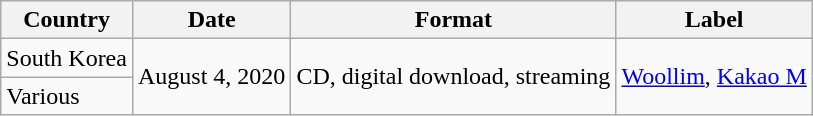<table class="wikitable">
<tr>
<th>Country</th>
<th>Date</th>
<th>Format</th>
<th>Label</th>
</tr>
<tr>
<td>South Korea</td>
<td rowspan="2">August 4, 2020</td>
<td rowspan="2">CD, digital download, streaming</td>
<td rowspan="2"><a href='#'>Woollim</a>, <a href='#'>Kakao M</a></td>
</tr>
<tr>
<td>Various</td>
</tr>
</table>
